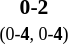<table style="width:100%;" cellspacing="1">
<tr>
<th width=25%></th>
<th width=10%></th>
<th width=25%></th>
</tr>
<tr style=font-size:90%>
<td align=right></td>
<td align=center><strong> 0-2 </strong><br><small>(0-<strong>4</strong>, 0-<strong>4</strong>)</small></td>
<td><strong></strong></td>
</tr>
</table>
